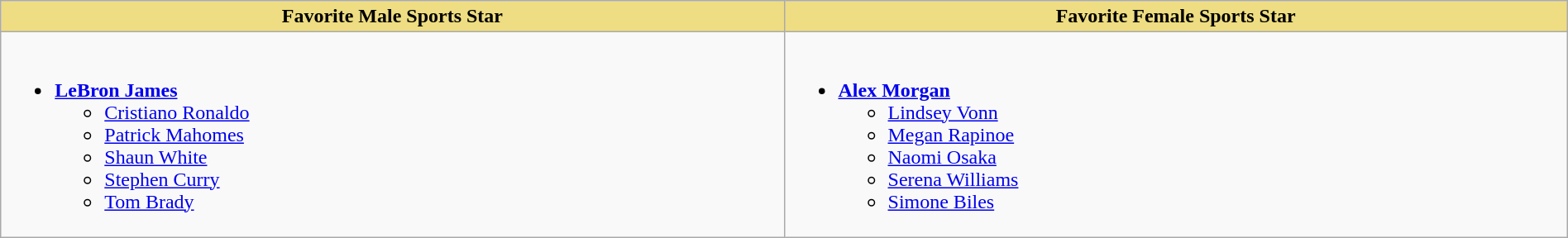<table class="wikitable" style="width:100%;">
<tr>
<th style="background:#EEDD82; width:50%">Favorite Male Sports Star</th>
<th style="background:#EEDD82; width:50%">Favorite Female Sports Star</th>
</tr>
<tr>
<td valign="top"><br><ul><li><strong><a href='#'>LeBron James</a></strong><ul><li><a href='#'>Cristiano Ronaldo</a></li><li><a href='#'>Patrick Mahomes</a></li><li><a href='#'>Shaun White</a></li><li><a href='#'>Stephen Curry</a></li><li><a href='#'>Tom Brady</a></li></ul></li></ul></td>
<td valign="top"><br><ul><li><strong><a href='#'>Alex Morgan</a></strong><ul><li><a href='#'>Lindsey Vonn</a></li><li><a href='#'>Megan Rapinoe</a></li><li><a href='#'>Naomi Osaka</a></li><li><a href='#'>Serena Williams</a></li><li><a href='#'>Simone Biles</a></li></ul></li></ul></td>
</tr>
</table>
